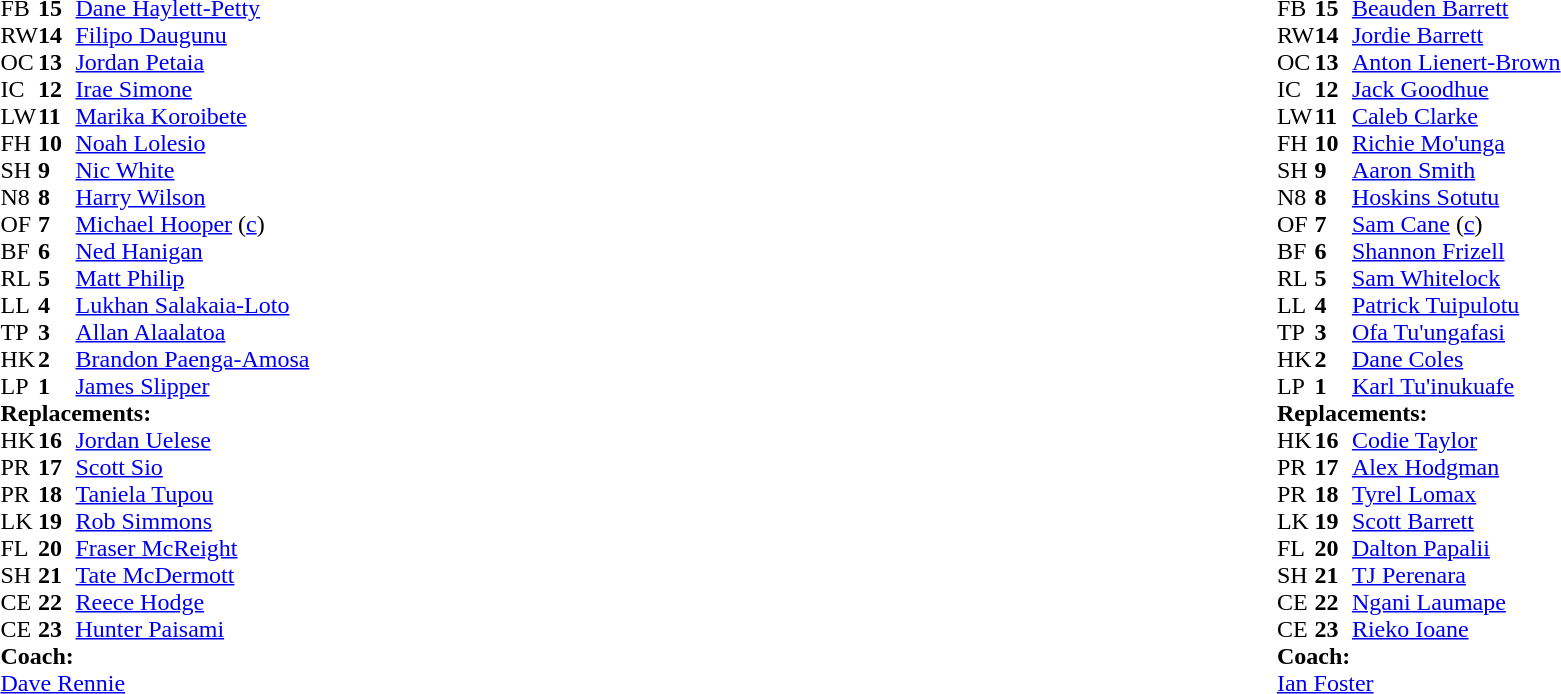<table style="width:100%">
<tr>
<td style="vertical-align:top; width:50%"><br><table cellspacing="0" cellpadding="0">
<tr>
<th width="25"></th>
<th width="25"></th>
</tr>
<tr>
<td>FB</td>
<td><strong>15</strong></td>
<td><a href='#'>Dane Haylett-Petty</a></td>
</tr>
<tr>
<td>RW</td>
<td><strong>14</strong></td>
<td><a href='#'>Filipo Daugunu</a></td>
<td></td>
</tr>
<tr>
<td>OC</td>
<td><strong>13</strong></td>
<td><a href='#'>Jordan Petaia</a></td>
</tr>
<tr>
<td>IC</td>
<td><strong>12</strong></td>
<td><a href='#'>Irae Simone</a></td>
<td></td>
<td></td>
<td></td>
<td></td>
</tr>
<tr>
<td>LW</td>
<td><strong>11</strong></td>
<td><a href='#'>Marika Koroibete</a></td>
</tr>
<tr>
<td>FH</td>
<td><strong>10</strong></td>
<td><a href='#'>Noah Lolesio</a></td>
<td></td>
<td></td>
</tr>
<tr>
<td>SH</td>
<td><strong>9</strong></td>
<td><a href='#'>Nic White</a></td>
<td></td>
<td></td>
</tr>
<tr>
<td>N8</td>
<td><strong>8</strong></td>
<td><a href='#'>Harry Wilson</a></td>
<td></td>
<td></td>
</tr>
<tr>
<td>OF</td>
<td><strong>7</strong></td>
<td><a href='#'>Michael Hooper</a> (<a href='#'>c</a>)</td>
</tr>
<tr>
<td>BF</td>
<td><strong>6</strong></td>
<td><a href='#'>Ned Hanigan</a></td>
</tr>
<tr>
<td>RL</td>
<td><strong>5</strong></td>
<td><a href='#'>Matt Philip</a></td>
</tr>
<tr>
<td>LL</td>
<td><strong>4</strong></td>
<td><a href='#'>Lukhan Salakaia-Loto</a></td>
<td></td>
<td></td>
</tr>
<tr>
<td>TP</td>
<td><strong>3</strong></td>
<td><a href='#'>Allan Alaalatoa</a></td>
<td></td>
<td></td>
</tr>
<tr>
<td>HK</td>
<td><strong>2</strong></td>
<td><a href='#'>Brandon Paenga-Amosa</a></td>
<td></td>
<td></td>
</tr>
<tr>
<td>LP</td>
<td><strong>1</strong></td>
<td><a href='#'>James Slipper</a></td>
<td></td>
<td></td>
</tr>
<tr>
<td colspan="3"><strong>Replacements:</strong></td>
</tr>
<tr>
<td>HK</td>
<td><strong>16</strong></td>
<td><a href='#'>Jordan Uelese</a></td>
<td></td>
<td></td>
</tr>
<tr>
<td>PR</td>
<td><strong>17</strong></td>
<td><a href='#'>Scott Sio</a></td>
<td></td>
<td></td>
</tr>
<tr>
<td>PR</td>
<td><strong>18</strong></td>
<td><a href='#'>Taniela Tupou</a></td>
<td></td>
<td></td>
</tr>
<tr>
<td>LK</td>
<td><strong>19</strong></td>
<td><a href='#'>Rob Simmons</a></td>
<td></td>
<td></td>
</tr>
<tr>
<td>FL</td>
<td><strong>20</strong></td>
<td><a href='#'>Fraser McReight</a></td>
<td></td>
<td></td>
</tr>
<tr>
<td>SH</td>
<td><strong>21</strong></td>
<td><a href='#'>Tate McDermott</a></td>
<td></td>
<td></td>
</tr>
<tr>
<td>CE</td>
<td><strong>22</strong></td>
<td><a href='#'>Reece Hodge</a></td>
<td></td>
<td></td>
</tr>
<tr>
<td>CE</td>
<td><strong>23</strong></td>
<td><a href='#'>Hunter Paisami</a></td>
<td></td>
<td></td>
<td></td>
<td></td>
</tr>
<tr>
<td colspan="3"><strong>Coach:</strong></td>
</tr>
<tr>
<td colspan="4"> <a href='#'>Dave Rennie</a></td>
</tr>
</table>
</td>
<td style="vertical-align:top"></td>
<td style="vertical-align:top;width:50%"><br><table cellspacing="0" cellpadding="0" style="margin:auto">
<tr>
<th width="25"></th>
<th width="25"></th>
</tr>
<tr>
<td>FB</td>
<td><strong>15</strong></td>
<td><a href='#'>Beauden Barrett</a></td>
<td></td>
<td></td>
</tr>
<tr>
<td>RW</td>
<td><strong>14</strong></td>
<td><a href='#'>Jordie Barrett</a></td>
<td></td>
</tr>
<tr>
<td>OC</td>
<td><strong>13</strong></td>
<td><a href='#'>Anton Lienert-Brown</a></td>
</tr>
<tr>
<td>IC</td>
<td><strong>12</strong></td>
<td><a href='#'>Jack Goodhue</a></td>
<td></td>
<td></td>
</tr>
<tr>
<td>LW</td>
<td><strong>11</strong></td>
<td><a href='#'>Caleb Clarke</a></td>
</tr>
<tr>
<td>FH</td>
<td><strong>10</strong></td>
<td><a href='#'>Richie Mo'unga</a></td>
</tr>
<tr>
<td>SH</td>
<td><strong>9</strong></td>
<td><a href='#'>Aaron Smith</a></td>
<td></td>
<td></td>
</tr>
<tr>
<td>N8</td>
<td><strong>8</strong></td>
<td><a href='#'>Hoskins Sotutu</a></td>
</tr>
<tr>
<td>OF</td>
<td><strong>7</strong></td>
<td><a href='#'>Sam Cane</a> (<a href='#'>c</a>)</td>
<td></td>
<td></td>
</tr>
<tr>
<td>BF</td>
<td><strong>6</strong></td>
<td><a href='#'>Shannon Frizell</a></td>
<td></td>
</tr>
<tr>
<td>RL</td>
<td><strong>5</strong></td>
<td><a href='#'>Sam Whitelock</a></td>
</tr>
<tr>
<td>LL</td>
<td><strong>4</strong></td>
<td><a href='#'>Patrick Tuipulotu</a></td>
<td></td>
<td></td>
</tr>
<tr>
<td>TP</td>
<td><strong>3</strong></td>
<td><a href='#'>Ofa Tu'ungafasi</a></td>
<td></td>
<td></td>
</tr>
<tr>
<td>HK</td>
<td><strong>2</strong></td>
<td><a href='#'>Dane Coles</a></td>
<td></td>
<td></td>
</tr>
<tr>
<td>LP</td>
<td><strong>1</strong></td>
<td><a href='#'>Karl Tu'inukuafe</a></td>
<td></td>
<td></td>
</tr>
<tr>
<td colspan="3"><strong>Replacements:</strong></td>
</tr>
<tr>
<td>HK</td>
<td><strong>16</strong></td>
<td><a href='#'>Codie Taylor</a></td>
<td></td>
<td></td>
</tr>
<tr>
<td>PR</td>
<td><strong>17</strong></td>
<td><a href='#'>Alex Hodgman</a></td>
<td></td>
<td></td>
</tr>
<tr>
<td>PR</td>
<td><strong>18</strong></td>
<td><a href='#'>Tyrel Lomax</a></td>
<td></td>
<td></td>
</tr>
<tr>
<td>LK</td>
<td><strong>19</strong></td>
<td><a href='#'>Scott Barrett</a></td>
<td></td>
<td></td>
</tr>
<tr>
<td>FL</td>
<td><strong>20</strong></td>
<td><a href='#'>Dalton Papalii</a></td>
<td></td>
<td></td>
</tr>
<tr>
<td>SH</td>
<td><strong>21</strong></td>
<td><a href='#'>TJ Perenara</a></td>
<td></td>
<td></td>
</tr>
<tr>
<td>CE</td>
<td><strong>22</strong></td>
<td><a href='#'>Ngani Laumape</a></td>
<td></td>
<td></td>
</tr>
<tr>
<td>CE</td>
<td><strong>23</strong></td>
<td><a href='#'>Rieko Ioane</a></td>
<td></td>
<td></td>
</tr>
<tr>
<td colspan="3"><strong>Coach:</strong></td>
</tr>
<tr>
<td colspan="4"> <a href='#'>Ian Foster</a></td>
</tr>
</table>
</td>
</tr>
</table>
